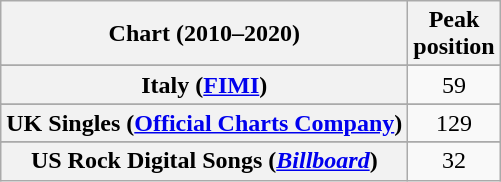<table class="wikitable sortable plainrowheaders" style="text-align:center">
<tr>
<th scope="col">Chart (2010–2020)</th>
<th scope="col">Peak<br>position</th>
</tr>
<tr>
</tr>
<tr>
</tr>
<tr>
</tr>
<tr>
<th scope="row">Italy (<a href='#'>FIMI</a>)</th>
<td>59</td>
</tr>
<tr>
</tr>
<tr>
<th scope="row">UK Singles (<a href='#'>Official Charts Company</a>)</th>
<td>129</td>
</tr>
<tr>
</tr>
<tr>
<th scope="row">US Rock Digital Songs (<em><a href='#'>Billboard</a></em>)</th>
<td>32</td>
</tr>
</table>
